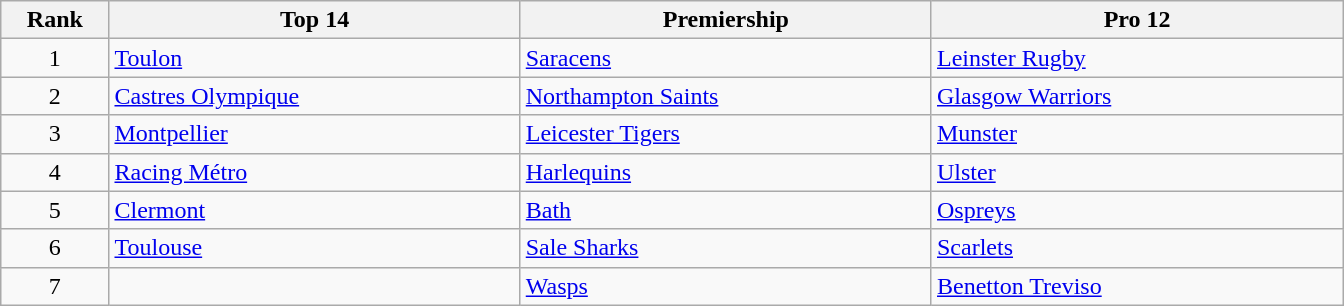<table class="wikitable">
<tr>
<th width=5%>Rank</th>
<th width=19%>Top 14</th>
<th width=19%>Premiership</th>
<th width=19%>Pro 12</th>
</tr>
<tr>
<td align=center>1</td>
<td> <a href='#'>Toulon</a></td>
<td> <a href='#'>Saracens</a></td>
<td> <a href='#'>Leinster Rugby</a></td>
</tr>
<tr>
<td align=center>2</td>
<td> <a href='#'>Castres Olympique</a></td>
<td> <a href='#'>Northampton Saints</a></td>
<td> <a href='#'>Glasgow Warriors</a></td>
</tr>
<tr>
<td align=center>3</td>
<td> <a href='#'>Montpellier</a></td>
<td> <a href='#'>Leicester Tigers</a></td>
<td> <a href='#'>Munster</a></td>
</tr>
<tr>
<td align=center>4</td>
<td> <a href='#'>Racing Métro</a></td>
<td> <a href='#'>Harlequins</a></td>
<td> <a href='#'>Ulster</a></td>
</tr>
<tr>
<td align=center>5</td>
<td> <a href='#'>Clermont</a></td>
<td> <a href='#'>Bath</a></td>
<td> <a href='#'>Ospreys</a></td>
</tr>
<tr>
<td align=center>6</td>
<td> <a href='#'>Toulouse</a></td>
<td> <a href='#'>Sale Sharks</a></td>
<td> <a href='#'>Scarlets</a></td>
</tr>
<tr>
<td align=center>7</td>
<td></td>
<td> <a href='#'>Wasps</a></td>
<td> <a href='#'>Benetton Treviso</a></td>
</tr>
</table>
